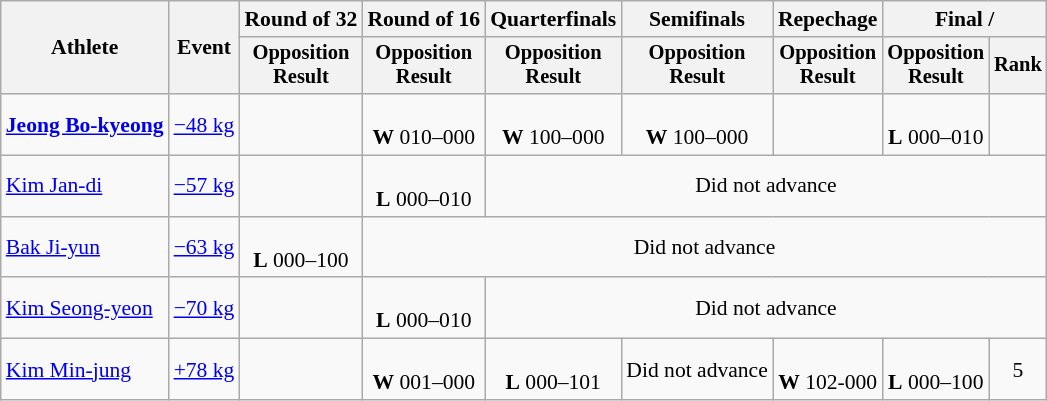<table class="wikitable" style="font-size:90%">
<tr>
<th rowspan="2">Athlete</th>
<th rowspan="2">Event</th>
<th>Round of 32</th>
<th>Round of 16</th>
<th>Quarterfinals</th>
<th>Semifinals</th>
<th>Repechage</th>
<th colspan=2>Final / </th>
</tr>
<tr style="font-size:95%">
<th>Opposition<br>Result</th>
<th>Opposition<br>Result</th>
<th>Opposition<br>Result</th>
<th>Opposition<br>Result</th>
<th>Opposition<br>Result</th>
<th>Opposition<br>Result</th>
<th>Rank</th>
</tr>
<tr align=center>
<td align=left><strong><a href='#'>Jeong Bo-kyeong</a></strong></td>
<td align=left><a href='#'>−48 kg</a></td>
<td></td>
<td><br><strong>W</strong> 010–000</td>
<td><br><strong>W</strong> 100–000</td>
<td><br><strong>W</strong> 100–000</td>
<td></td>
<td><br><strong>L</strong> 000–010</td>
<td></td>
</tr>
<tr align=center>
<td align=left><a href='#'>Kim Jan-di</a></td>
<td align=left><a href='#'>−57 kg</a></td>
<td></td>
<td><br><strong>L</strong> 000–010</td>
<td colspan=5>Did not advance</td>
</tr>
<tr align=center>
<td align=left><a href='#'>Bak Ji-yun</a></td>
<td align=left><a href='#'>−63 kg</a></td>
<td><br><strong>L</strong> 000–100</td>
<td colspan=6>Did not advance</td>
</tr>
<tr align=center>
<td align=left><a href='#'>Kim Seong-yeon</a></td>
<td align=left><a href='#'>−70 kg</a></td>
<td></td>
<td><br><strong>L</strong> 000–010</td>
<td colspan=6>Did not advance</td>
</tr>
<tr align=center>
<td align=left><a href='#'>Kim Min-jung</a></td>
<td align=left><a href='#'>+78 kg</a></td>
<td></td>
<td><br><strong>W</strong> 001–000</td>
<td><br><strong>L</strong> 000–101</td>
<td>Did not advance</td>
<td><br><strong>W</strong> 102-000</td>
<td><br><strong>L</strong> 000–100</td>
<td>5</td>
</tr>
</table>
